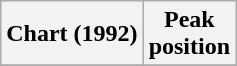<table class="wikitable sortable">
<tr>
<th>Chart (1992)</th>
<th>Peak<br>position</th>
</tr>
<tr>
</tr>
</table>
